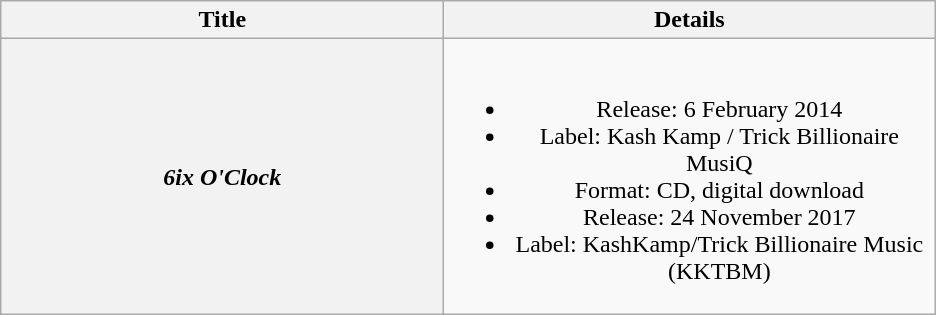<table class="wikitable plainrowheaders" style="text-align:center;">
<tr>
<th scope="col" style="width:18em;">Title</th>
<th scope="col" style="width:20em;">Details</th>
</tr>
<tr>
<th scope="row"><em>6ix O'Clock</em></th>
<td><br><ul><li>Release: 6 February 2014</li><li>Label: Kash Kamp / Trick Billionaire MusiQ</li><li>Format: CD, digital download</li><li>Release: 24 November 2017</li><li>Label: KashKamp/Trick Billionaire Music (KKTBM)</li></ul></td>
</tr>
</table>
